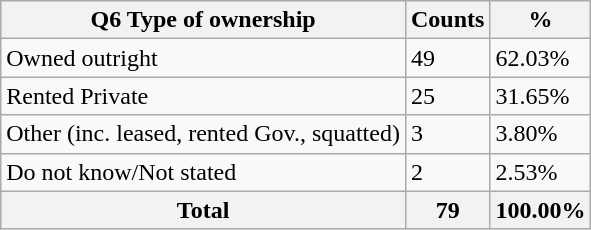<table class="wikitable sortable">
<tr>
<th>Q6 Type of ownership</th>
<th>Counts</th>
<th>%</th>
</tr>
<tr>
<td>Owned outright</td>
<td>49</td>
<td>62.03%</td>
</tr>
<tr>
<td>Rented Private</td>
<td>25</td>
<td>31.65%</td>
</tr>
<tr>
<td>Other (inc. leased, rented Gov., squatted)</td>
<td>3</td>
<td>3.80%</td>
</tr>
<tr>
<td>Do not know/Not stated</td>
<td>2</td>
<td>2.53%</td>
</tr>
<tr>
<th>Total</th>
<th>79</th>
<th>100.00%</th>
</tr>
</table>
